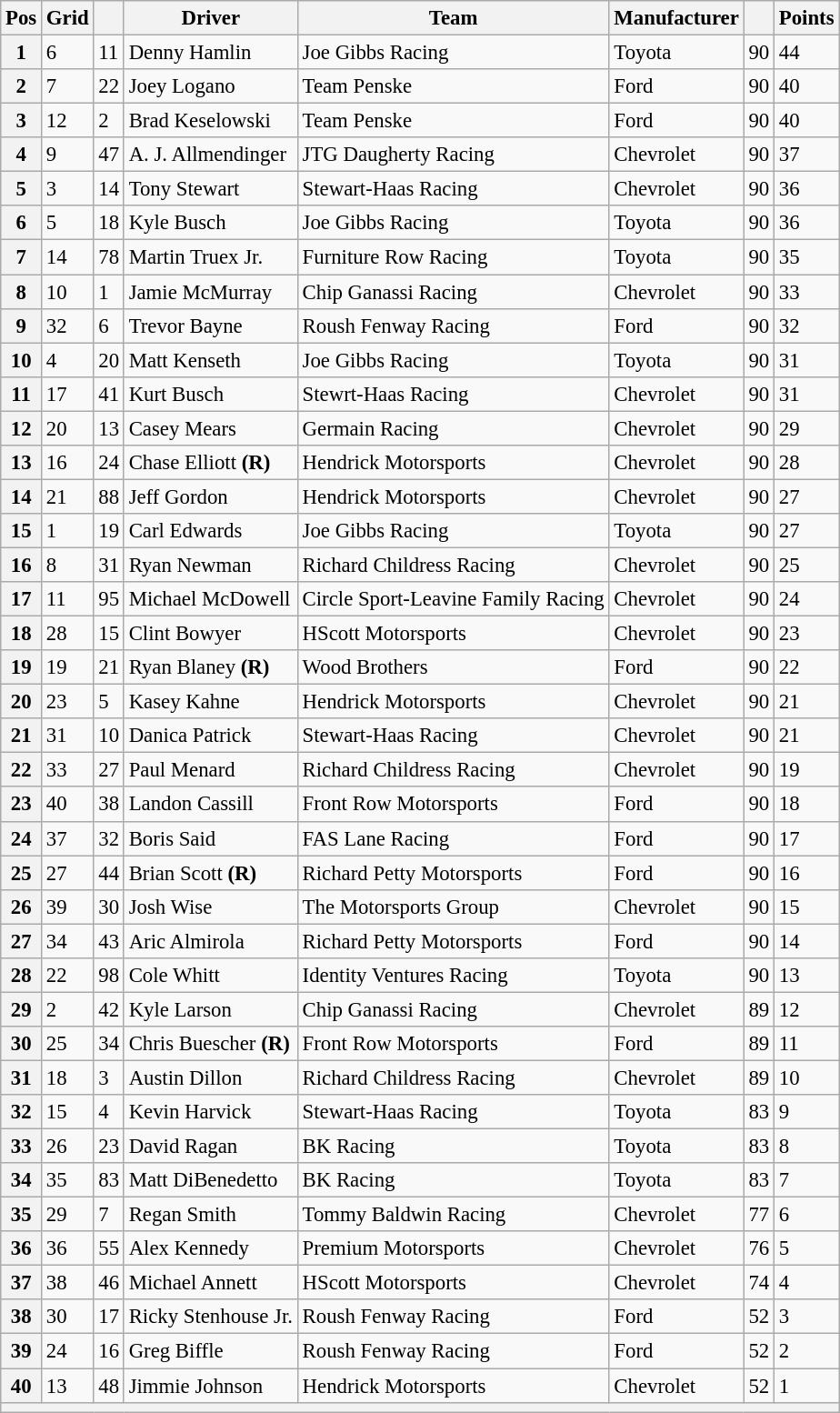<table class="wikitable" style="font-size:95%">
<tr>
<th>Pos</th>
<th>Grid</th>
<th></th>
<th>Driver</th>
<th>Team</th>
<th>Manufacturer</th>
<th></th>
<th>Points</th>
</tr>
<tr>
<th scope="row">1</th>
<td>6</td>
<td>11</td>
<td>Denny Hamlin</td>
<td>Joe Gibbs Racing</td>
<td>Toyota</td>
<td>90</td>
<td>44</td>
</tr>
<tr>
<th scope="row">2</th>
<td>7</td>
<td>22</td>
<td>Joey Logano</td>
<td>Team Penske</td>
<td>Ford</td>
<td>90</td>
<td>40</td>
</tr>
<tr>
<th scope="row">3</th>
<td>12</td>
<td>2</td>
<td>Brad Keselowski</td>
<td>Team Penske</td>
<td>Ford</td>
<td>90</td>
<td>40</td>
</tr>
<tr>
<th scope="row">4</th>
<td>9</td>
<td>47</td>
<td>A. J. Allmendinger</td>
<td>JTG Daugherty Racing</td>
<td>Chevrolet</td>
<td>90</td>
<td>37</td>
</tr>
<tr>
<th scope="row">5</th>
<td>3</td>
<td>14</td>
<td>Tony Stewart</td>
<td>Stewart-Haas Racing</td>
<td>Chevrolet</td>
<td>90</td>
<td>36</td>
</tr>
<tr>
<th scope="row">6</th>
<td>5</td>
<td>18</td>
<td>Kyle Busch</td>
<td>Joe Gibbs Racing</td>
<td>Toyota</td>
<td>90</td>
<td>36</td>
</tr>
<tr>
<th scope="row">7</th>
<td>14</td>
<td>78</td>
<td>Martin Truex Jr.</td>
<td>Furniture Row Racing</td>
<td>Toyota</td>
<td>90</td>
<td>35</td>
</tr>
<tr>
<th scope="row">8</th>
<td>10</td>
<td>1</td>
<td>Jamie McMurray</td>
<td>Chip Ganassi Racing</td>
<td>Chevrolet</td>
<td>90</td>
<td>33</td>
</tr>
<tr>
<th scope="row">9</th>
<td>32</td>
<td>6</td>
<td>Trevor Bayne</td>
<td>Roush Fenway Racing</td>
<td>Ford</td>
<td>90</td>
<td>32</td>
</tr>
<tr>
<th scope="row">10</th>
<td>4</td>
<td>20</td>
<td>Matt Kenseth</td>
<td>Joe Gibbs Racing</td>
<td>Toyota</td>
<td>90</td>
<td>31</td>
</tr>
<tr>
<th scope="row">11</th>
<td>17</td>
<td>41</td>
<td>Kurt Busch</td>
<td>Stewrt-Haas Racing</td>
<td>Chevrolet</td>
<td>90</td>
<td>31</td>
</tr>
<tr>
<th scope="row">12</th>
<td>20</td>
<td>13</td>
<td>Casey Mears</td>
<td>Germain Racing</td>
<td>Chevrolet</td>
<td>90</td>
<td>29</td>
</tr>
<tr>
<th scope="row">13</th>
<td>16</td>
<td>24</td>
<td>Chase Elliott <strong>(R)</strong></td>
<td>Hendrick Motorsports</td>
<td>Chevrolet</td>
<td>90</td>
<td>28</td>
</tr>
<tr>
<th scope="row">14</th>
<td>21</td>
<td>88</td>
<td>Jeff Gordon</td>
<td>Hendrick Motorsports</td>
<td>Chevrolet</td>
<td>90</td>
<td>27</td>
</tr>
<tr>
<th scope="row">15</th>
<td>1</td>
<td>19</td>
<td>Carl Edwards</td>
<td>Joe Gibbs Racing</td>
<td>Toyota</td>
<td>90</td>
<td>27</td>
</tr>
<tr>
<th scope="row">16</th>
<td>8</td>
<td>31</td>
<td>Ryan Newman</td>
<td>Richard Childress Racing</td>
<td>Chevrolet</td>
<td>90</td>
<td>25</td>
</tr>
<tr>
<th scope="row">17</th>
<td>11</td>
<td>95</td>
<td>Michael McDowell</td>
<td>Circle Sport-Leavine Family Racing</td>
<td>Chevrolet</td>
<td>90</td>
<td>24</td>
</tr>
<tr>
<th scope="row">18</th>
<td>28</td>
<td>15</td>
<td>Clint Bowyer</td>
<td>HScott Motorsports</td>
<td>Chevrolet</td>
<td>90</td>
<td>23</td>
</tr>
<tr>
<th scope="row">19</th>
<td>19</td>
<td>21</td>
<td>Ryan Blaney <strong>(R)</strong></td>
<td>Wood Brothers</td>
<td>Ford</td>
<td>90</td>
<td>22</td>
</tr>
<tr>
<th scope="row">20</th>
<td>23</td>
<td>5</td>
<td>Kasey Kahne</td>
<td>Hendrick Motorsports</td>
<td>Chevrolet</td>
<td>90</td>
<td>21</td>
</tr>
<tr>
<th scope="row">21</th>
<td>31</td>
<td>10</td>
<td>Danica Patrick</td>
<td>Stewart-Haas Racing</td>
<td>Chevrolet</td>
<td>90</td>
<td>21</td>
</tr>
<tr>
<th scope="row">22</th>
<td>33</td>
<td>27</td>
<td>Paul Menard</td>
<td>Richard Childress Racing</td>
<td>Chevrolet</td>
<td>90</td>
<td>19</td>
</tr>
<tr>
<th scope="row">23</th>
<td>40</td>
<td>38</td>
<td>Landon Cassill</td>
<td>Front Row Motorsports</td>
<td>Ford</td>
<td>90</td>
<td>18</td>
</tr>
<tr>
<th scope="row">24</th>
<td>37</td>
<td>32</td>
<td>Boris Said</td>
<td>FAS Lane Racing</td>
<td>Ford</td>
<td>90</td>
<td>17</td>
</tr>
<tr>
<th scope="row">25</th>
<td>27</td>
<td>44</td>
<td>Brian Scott <strong>(R)</strong></td>
<td>Richard Petty Motorsports</td>
<td>Ford</td>
<td>90</td>
<td>16</td>
</tr>
<tr>
<th scope="row">26</th>
<td>39</td>
<td>30</td>
<td>Josh Wise</td>
<td>The Motorsports Group</td>
<td>Chevrolet</td>
<td>90</td>
<td>15</td>
</tr>
<tr>
<th scope="row">27</th>
<td>34</td>
<td>43</td>
<td>Aric Almirola</td>
<td>Richard Petty Motorsports</td>
<td>Ford</td>
<td>90</td>
<td>14</td>
</tr>
<tr>
<th scope="row">28</th>
<td>22</td>
<td>98</td>
<td>Cole Whitt</td>
<td>Identity Ventures Racing</td>
<td>Toyota</td>
<td>90</td>
<td>13</td>
</tr>
<tr>
<th scope="row">29</th>
<td>2</td>
<td>42</td>
<td>Kyle Larson</td>
<td>Chip Ganassi Racing</td>
<td>Chevrolet</td>
<td>89</td>
<td>12</td>
</tr>
<tr>
<th scope="row">30</th>
<td>25</td>
<td>34</td>
<td>Chris Buescher <strong>(R)</strong></td>
<td>Front Row Motorsports</td>
<td>Ford</td>
<td>89</td>
<td>11</td>
</tr>
<tr>
<th scope="row">31</th>
<td>18</td>
<td>3</td>
<td>Austin Dillon</td>
<td>Richard Childress Racing</td>
<td>Chevrolet</td>
<td>89</td>
<td>10</td>
</tr>
<tr>
<th scope="row">32</th>
<td>15</td>
<td>4</td>
<td>Kevin Harvick</td>
<td>Stewart-Haas Racing</td>
<td>Toyota</td>
<td>83</td>
<td>9</td>
</tr>
<tr>
<th scope="row">33</th>
<td>26</td>
<td>23</td>
<td>David Ragan</td>
<td>BK Racing</td>
<td>Toyota</td>
<td>83</td>
<td>8</td>
</tr>
<tr>
<th scope="row">34</th>
<td>35</td>
<td>83</td>
<td>Matt DiBenedetto</td>
<td>BK Racing</td>
<td>Toyota</td>
<td>83</td>
<td>7</td>
</tr>
<tr>
<th scope="row">35</th>
<td>29</td>
<td>7</td>
<td>Regan Smith</td>
<td>Tommy Baldwin Racing</td>
<td>Chevrolet</td>
<td>77</td>
<td>6</td>
</tr>
<tr>
<th scope="row">36</th>
<td>36</td>
<td>55</td>
<td>Alex Kennedy</td>
<td>Premium Motorsports</td>
<td>Chevrolet</td>
<td>76</td>
<td>5</td>
</tr>
<tr>
<th scope="row">37</th>
<td>38</td>
<td>46</td>
<td>Michael Annett</td>
<td>HScott Motorsports</td>
<td>Chevrolet</td>
<td>74</td>
<td>4</td>
</tr>
<tr>
<th scope="row">38</th>
<td>30</td>
<td>17</td>
<td>Ricky Stenhouse Jr.</td>
<td>Roush Fenway Racing</td>
<td>Ford</td>
<td>52</td>
<td>3</td>
</tr>
<tr>
<th scope="row">39</th>
<td>24</td>
<td>16</td>
<td>Greg Biffle</td>
<td>Roush Fenway Racing</td>
<td>Ford</td>
<td>52</td>
<td>2</td>
</tr>
<tr>
<th scope="row">40</th>
<td>13</td>
<td>48</td>
<td>Jimmie Johnson</td>
<td>Hendrick Motorsports</td>
<td>Chevrolet</td>
<td>52</td>
<td>1</td>
</tr>
<tr class="sortbottom">
<th colspan="8"></th>
</tr>
</table>
